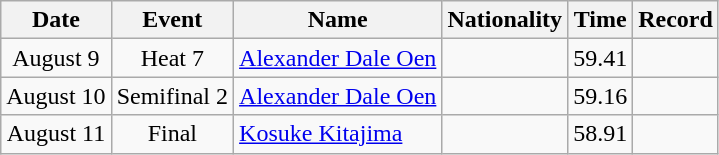<table class=wikitable style=text-align:center>
<tr>
<th>Date</th>
<th>Event</th>
<th>Name</th>
<th>Nationality</th>
<th>Time</th>
<th>Record</th>
</tr>
<tr>
<td>August 9</td>
<td>Heat 7</td>
<td align=left><a href='#'>Alexander Dale Oen</a></td>
<td align=left></td>
<td>59.41</td>
<td></td>
</tr>
<tr>
<td>August 10</td>
<td>Semifinal 2</td>
<td align=left><a href='#'>Alexander Dale Oen</a></td>
<td align=left></td>
<td>59.16</td>
<td></td>
</tr>
<tr>
<td>August 11</td>
<td>Final</td>
<td align=left><a href='#'>Kosuke Kitajima</a></td>
<td align=left></td>
<td>58.91</td>
<td></td>
</tr>
</table>
